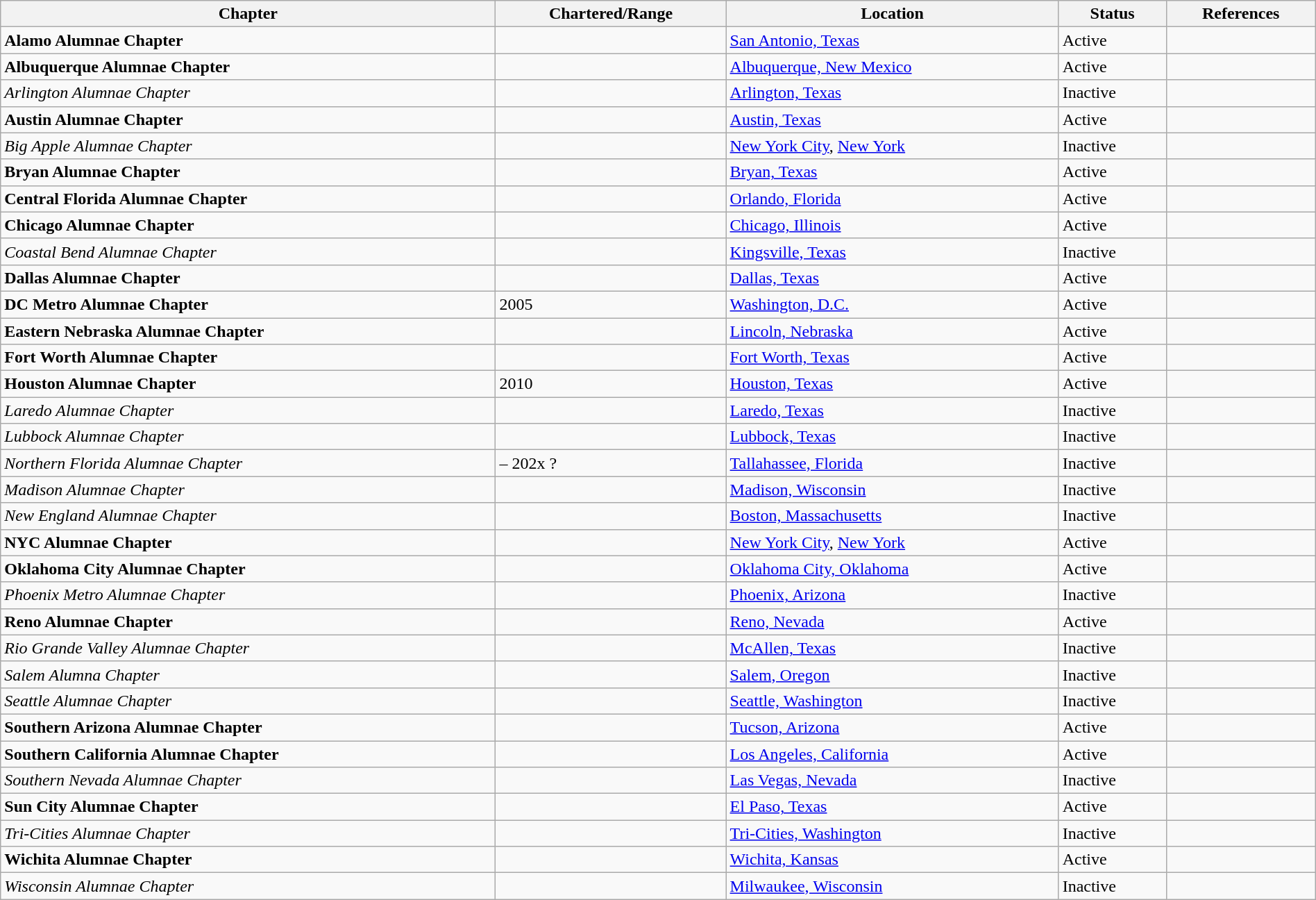<table class="wikitable sortable" style="width:100%;">
<tr>
<th>Chapter</th>
<th>Chartered/Range</th>
<th>Location</th>
<th>Status</th>
<th>References</th>
</tr>
<tr>
<td><strong>Alamo Alumnae Chapter</strong></td>
<td></td>
<td><a href='#'>San Antonio, Texas</a></td>
<td>Active</td>
<td></td>
</tr>
<tr>
<td><strong>Albuquerque Alumnae Chapter</strong></td>
<td></td>
<td><a href='#'>Albuquerque, New Mexico</a></td>
<td>Active</td>
<td></td>
</tr>
<tr>
<td><em>Arlington Alumnae Chapter</em></td>
<td></td>
<td><a href='#'>Arlington, Texas</a></td>
<td>Inactive</td>
<td></td>
</tr>
<tr>
<td><strong>Austin Alumnae Chapter</strong></td>
<td></td>
<td><a href='#'>Austin, Texas</a></td>
<td>Active</td>
<td></td>
</tr>
<tr>
<td><em>Big Apple Alumnae Chapter</em></td>
<td></td>
<td><a href='#'>New York City</a>, <a href='#'>New York</a></td>
<td>Inactive</td>
<td></td>
</tr>
<tr>
<td><strong>Bryan Alumnae Chapter</strong></td>
<td></td>
<td><a href='#'>Bryan, Texas</a></td>
<td>Active</td>
<td></td>
</tr>
<tr>
<td><strong>Central Florida Alumnae Chapter</strong></td>
<td></td>
<td><a href='#'>Orlando, Florida</a></td>
<td>Active</td>
<td></td>
</tr>
<tr>
<td><strong>Chicago Alumnae Chapter</strong></td>
<td></td>
<td><a href='#'>Chicago, Illinois</a></td>
<td>Active</td>
<td></td>
</tr>
<tr>
<td><em>Coastal Bend Alumnae Chapter</em></td>
<td></td>
<td><a href='#'>Kingsville, Texas</a></td>
<td>Inactive</td>
<td></td>
</tr>
<tr>
<td><strong>Dallas Alumnae Chapter</strong></td>
<td></td>
<td><a href='#'>Dallas, Texas</a></td>
<td>Active</td>
<td></td>
</tr>
<tr>
<td><strong>DC Metro Alumnae Chapter</strong></td>
<td>2005</td>
<td><a href='#'>Washington, D.C.</a></td>
<td>Active</td>
<td></td>
</tr>
<tr>
<td><strong>Eastern Nebraska Alumnae Chapter</strong></td>
<td></td>
<td><a href='#'>Lincoln, Nebraska</a></td>
<td>Active</td>
<td></td>
</tr>
<tr>
<td><strong>Fort Worth Alumnae Chapter</strong></td>
<td></td>
<td><a href='#'>Fort Worth, Texas</a></td>
<td>Active</td>
<td></td>
</tr>
<tr>
<td><strong>Houston Alumnae Chapter</strong></td>
<td>2010</td>
<td><a href='#'>Houston, Texas</a></td>
<td>Active</td>
<td></td>
</tr>
<tr>
<td><em>Laredo Alumnae Chapter</em></td>
<td></td>
<td><a href='#'>Laredo, Texas</a></td>
<td>Inactive</td>
<td></td>
</tr>
<tr>
<td><em>Lubbock Alumnae Chapter</em></td>
<td></td>
<td><a href='#'>Lubbock, Texas</a></td>
<td>Inactive</td>
<td></td>
</tr>
<tr>
<td><em>Northern Florida Alumnae Chapter</em></td>
<td> – 202x ?</td>
<td><a href='#'>Tallahassee, Florida</a></td>
<td>Inactive</td>
<td></td>
</tr>
<tr>
<td><em>Madison Alumnae Chapter</em></td>
<td></td>
<td><a href='#'>Madison, Wisconsin</a></td>
<td>Inactive</td>
<td></td>
</tr>
<tr>
<td><em>New England Alumnae Chapter</em></td>
<td></td>
<td><a href='#'>Boston, Massachusetts</a></td>
<td>Inactive</td>
<td></td>
</tr>
<tr>
<td><strong>NYC Alumnae Chapter</strong></td>
<td></td>
<td><a href='#'>New York City</a>, <a href='#'>New York</a></td>
<td>Active</td>
<td></td>
</tr>
<tr>
<td><strong>Oklahoma City Alumnae Chapter</strong></td>
<td></td>
<td><a href='#'>Oklahoma City, Oklahoma</a></td>
<td>Active</td>
<td></td>
</tr>
<tr>
<td><em>Phoenix Metro Alumnae Chapter</em></td>
<td></td>
<td><a href='#'>Phoenix, Arizona</a></td>
<td>Inactive</td>
<td></td>
</tr>
<tr>
<td><strong>Reno Alumnae Chapter</strong></td>
<td></td>
<td><a href='#'>Reno, Nevada</a></td>
<td>Active</td>
<td></td>
</tr>
<tr>
<td><em>Rio Grande Valley Alumnae Chapter</em></td>
<td></td>
<td><a href='#'>McAllen, Texas</a></td>
<td>Inactive</td>
<td></td>
</tr>
<tr>
<td><em>Salem Alumna Chapter</em></td>
<td></td>
<td><a href='#'>Salem, Oregon</a></td>
<td>Inactive</td>
<td></td>
</tr>
<tr>
<td><em>Seattle Alumnae Chapter</em></td>
<td></td>
<td><a href='#'>Seattle, Washington</a></td>
<td>Inactive</td>
<td></td>
</tr>
<tr>
<td><strong>Southern Arizona Alumnae Chapter</strong></td>
<td></td>
<td><a href='#'>Tucson, Arizona</a></td>
<td>Active</td>
<td></td>
</tr>
<tr>
<td><strong>Southern California Alumnae Chapter</strong></td>
<td></td>
<td><a href='#'>Los Angeles, California</a></td>
<td>Active</td>
<td></td>
</tr>
<tr>
<td><em>Southern Nevada Alumnae Chapter</em></td>
<td></td>
<td><a href='#'>Las Vegas, Nevada</a></td>
<td>Inactive</td>
<td></td>
</tr>
<tr>
<td><strong>Sun City Alumnae Chapter</strong></td>
<td></td>
<td><a href='#'>El Paso, Texas</a></td>
<td>Active</td>
<td></td>
</tr>
<tr>
<td><em>Tri-Cities Alumnae Chapter</em></td>
<td></td>
<td><a href='#'>Tri-Cities, Washington</a></td>
<td>Inactive</td>
<td></td>
</tr>
<tr>
<td><strong>Wichita Alumnae Chapter</strong></td>
<td></td>
<td><a href='#'>Wichita, Kansas</a></td>
<td>Active</td>
<td></td>
</tr>
<tr>
<td><em>Wisconsin Alumnae Chapter</em></td>
<td></td>
<td><a href='#'>Milwaukee, Wisconsin</a></td>
<td>Inactive</td>
<td></td>
</tr>
</table>
